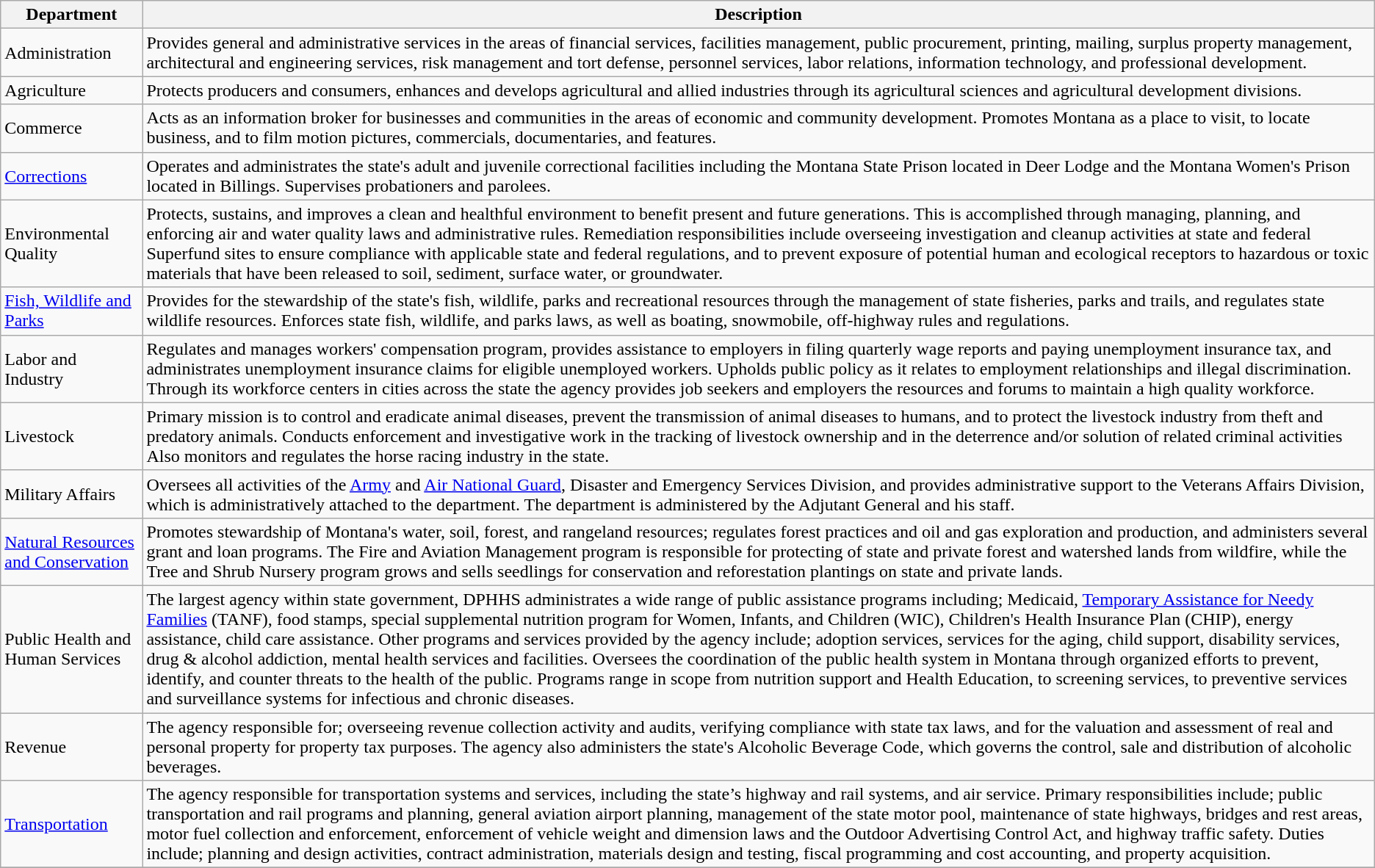<table class="wikitable">
<tr>
<th rowspan="1">Department</th>
<th rowspan="1">Description</th>
</tr>
<tr>
<td rowspan="1">Administration</td>
<td>Provides general and administrative services in the areas of financial services, facilities management, public procurement, printing, mailing, surplus property management, architectural and engineering services, risk management and tort defense, personnel services, labor relations, information technology, and professional development.</td>
</tr>
<tr>
<td rowspan="1">Agriculture</td>
<td>Protects producers and consumers, enhances and develops agricultural and allied industries through its agricultural sciences and agricultural development divisions.</td>
</tr>
<tr>
<td rowspan="1">Commerce</td>
<td>Acts as an information broker for businesses and communities in the areas of economic and community development.  Promotes Montana as a place to visit, to locate business, and to film motion pictures, commercials, documentaries, and features.</td>
</tr>
<tr>
<td rowspan="1"><a href='#'>Corrections</a></td>
<td>Operates and administrates the state's adult and juvenile correctional facilities including the Montana State Prison located in Deer Lodge and the Montana Women's Prison located in Billings.  Supervises probationers and parolees.</td>
</tr>
<tr>
<td rowspan="1">Environmental Quality</td>
<td>Protects, sustains, and improves a clean and healthful environment to benefit present and future generations.  This is accomplished through managing, planning, and enforcing air and water quality laws and administrative rules.  Remediation responsibilities include overseeing investigation and cleanup activities at state and federal Superfund sites to ensure compliance with applicable state and federal regulations, and to prevent exposure of potential human and ecological receptors to hazardous or toxic materials that have been released to soil, sediment, surface water, or groundwater.</td>
</tr>
<tr>
<td rowspan="1"><a href='#'>Fish, Wildlife and Parks</a></td>
<td>Provides for the stewardship of the state's fish, wildlife, parks and recreational resources through the management of state fisheries, parks and trails, and regulates state wildlife resources. Enforces state fish, wildlife, and parks laws, as well as boating, snowmobile, off-highway rules and regulations.</td>
</tr>
<tr>
<td rowspan="1">Labor and Industry</td>
<td>Regulates and manages workers' compensation program, provides assistance to employers in filing quarterly wage reports and paying unemployment insurance tax, and administrates unemployment insurance claims for eligible unemployed workers.  Upholds public policy as it relates to employment relationships and illegal discrimination.  Through its workforce centers in cities across the state the agency provides job seekers and employers the resources and forums to maintain a high quality workforce.</td>
</tr>
<tr>
<td rowspan="1">Livestock</td>
<td>Primary mission is to control and eradicate animal diseases, prevent the transmission of animal diseases to humans, and to protect the livestock industry from theft and predatory animals.  Conducts enforcement and investigative work in the tracking of livestock ownership and in the deterrence and/or solution of related criminal activities  Also monitors and regulates the horse racing industry in the state.</td>
</tr>
<tr>
<td rowspan="1">Military Affairs</td>
<td>Oversees all activities of the <a href='#'>Army</a> and <a href='#'>Air National Guard</a>, Disaster and Emergency Services Division, and provides administrative support to the Veterans Affairs Division, which is administratively attached to the department.  The department is administered by the Adjutant General and his staff.</td>
</tr>
<tr>
<td rowspan="1"><a href='#'>Natural Resources and Conservation</a></td>
<td>Promotes stewardship of Montana's water, soil, forest, and rangeland resources; regulates forest practices and oil and gas exploration and production, and administers several grant and loan programs.  The Fire and Aviation Management program is responsible for protecting  of state and private forest and watershed lands from wildfire, while the Tree and Shrub Nursery program grows and sells seedlings for conservation and reforestation plantings on state and private lands.</td>
</tr>
<tr>
<td rowspan="1">Public Health and Human Services</td>
<td>The largest agency within state government, DPHHS administrates a wide range of public assistance programs including; Medicaid, <a href='#'>Temporary Assistance for Needy Families</a> (TANF), food stamps, special supplemental nutrition program for Women, Infants, and Children (WIC), Children's Health Insurance Plan (CHIP), energy assistance, child care assistance.  Other programs and services provided by the agency include; adoption services, services for the aging, child support, disability services, drug & alcohol addiction, mental health services and facilities.  Oversees the coordination of the public health system in Montana through organized efforts to prevent, identify, and counter threats to the health of the public.  Programs range in scope from nutrition support and Health Education, to screening services, to preventive services and surveillance systems for infectious and chronic diseases.</td>
</tr>
<tr>
<td rowspan="1">Revenue</td>
<td>The agency responsible for; overseeing revenue collection activity and audits, verifying compliance with state tax laws, and for the valuation and assessment of real and personal property for property tax purposes.  The agency also administers the state's Alcoholic Beverage Code, which governs the control, sale and distribution of alcoholic beverages.</td>
</tr>
<tr>
<td rowspan="1"><a href='#'>Transportation</a></td>
<td>The agency responsible for transportation systems and services, including the state’s highway and rail systems, and air service.  Primary responsibilities include; public transportation and rail programs and planning, general aviation airport planning, management of the state motor pool, maintenance of state highways, bridges and rest areas, motor fuel collection and enforcement, enforcement of vehicle weight and dimension laws and the Outdoor Advertising Control Act, and highway traffic safety.  Duties include; planning and design activities, contract administration, materials design and testing, fiscal programming and cost accounting, and property acquisition.</td>
</tr>
<tr>
</tr>
</table>
